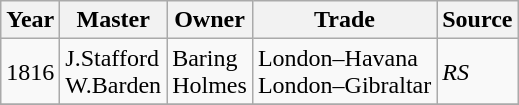<table class=" wikitable">
<tr>
<th>Year</th>
<th>Master</th>
<th>Owner</th>
<th>Trade</th>
<th>Source</th>
</tr>
<tr>
<td>1816</td>
<td>J.Stafford<br>W.Barden</td>
<td>Baring<br>Holmes</td>
<td>London–Havana<br>London–Gibraltar</td>
<td><em>RS</em></td>
</tr>
<tr>
</tr>
</table>
